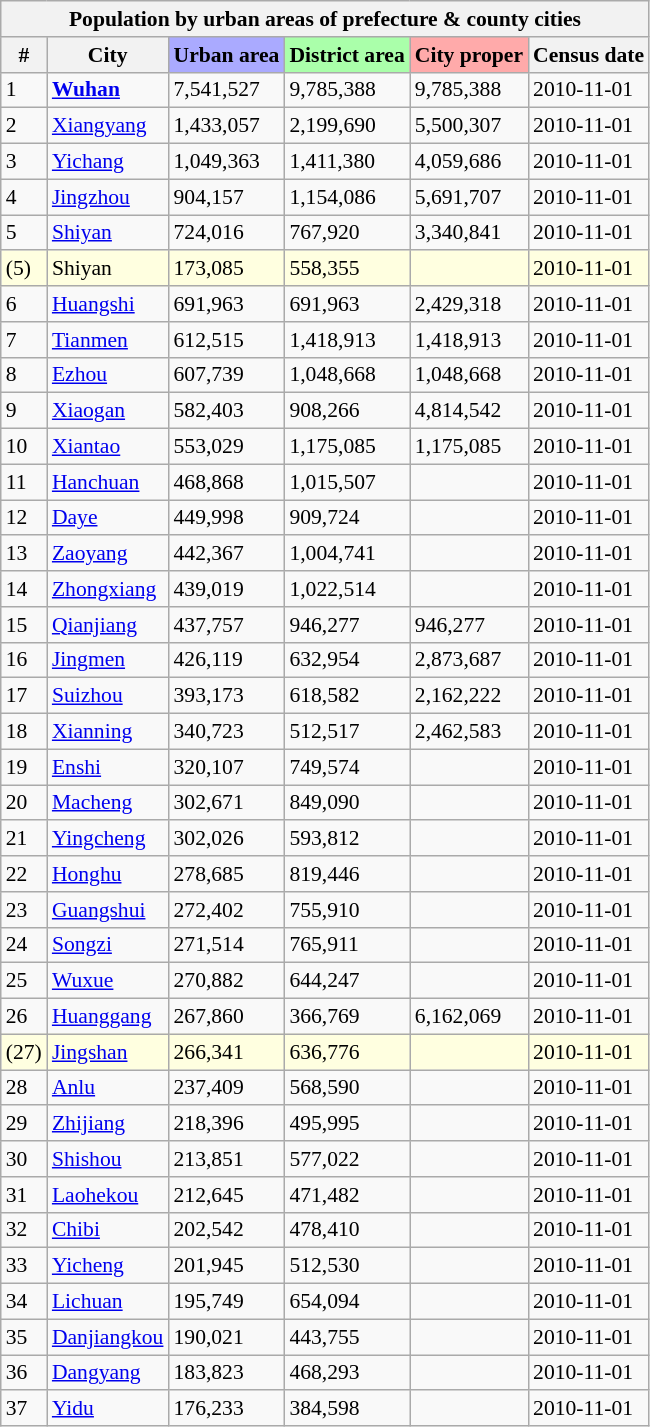<table class="wikitable sortable collapsible" style="font-size:90%;">
<tr>
<th colspan="6">Population by urban areas of prefecture & county cities</th>
</tr>
<tr>
<th>#</th>
<th>City</th>
<th style ="background-color: #aaaaff;">Urban area</th>
<th style ="background-color: #aaffaa;">District area</th>
<th style ="background-color: #ffaaaa;">City proper</th>
<th>Census date</th>
</tr>
<tr>
<td>1</td>
<td><strong><a href='#'>Wuhan</a></strong></td>
<td>7,541,527</td>
<td>9,785,388</td>
<td>9,785,388</td>
<td>2010-11-01</td>
</tr>
<tr>
<td>2</td>
<td><a href='#'>Xiangyang</a></td>
<td>1,433,057</td>
<td>2,199,690</td>
<td>5,500,307</td>
<td>2010-11-01</td>
</tr>
<tr>
<td>3</td>
<td><a href='#'>Yichang</a></td>
<td>1,049,363</td>
<td>1,411,380</td>
<td>4,059,686</td>
<td>2010-11-01</td>
</tr>
<tr>
<td>4</td>
<td><a href='#'>Jingzhou</a></td>
<td>904,157</td>
<td>1,154,086</td>
<td>5,691,707</td>
<td>2010-11-01</td>
</tr>
<tr>
<td>5</td>
<td><a href='#'>Shiyan</a></td>
<td>724,016</td>
<td>767,920</td>
<td>3,340,841</td>
<td>2010-11-01</td>
</tr>
<tr bgcolor="lightyellow" class="sortbottom">
<td>(5)</td>
<td>Shiyan </td>
<td>173,085</td>
<td>558,355</td>
<td></td>
<td>2010-11-01</td>
</tr>
<tr>
<td>6</td>
<td><a href='#'>Huangshi</a></td>
<td>691,963</td>
<td>691,963</td>
<td>2,429,318</td>
<td>2010-11-01</td>
</tr>
<tr>
<td>7</td>
<td><a href='#'>Tianmen</a></td>
<td>612,515</td>
<td>1,418,913</td>
<td>1,418,913</td>
<td>2010-11-01</td>
</tr>
<tr>
<td>8</td>
<td><a href='#'>Ezhou</a></td>
<td>607,739</td>
<td>1,048,668</td>
<td>1,048,668</td>
<td>2010-11-01</td>
</tr>
<tr>
<td>9</td>
<td><a href='#'>Xiaogan</a></td>
<td>582,403</td>
<td>908,266</td>
<td>4,814,542</td>
<td>2010-11-01</td>
</tr>
<tr>
<td>10</td>
<td><a href='#'>Xiantao</a></td>
<td>553,029</td>
<td>1,175,085</td>
<td>1,175,085</td>
<td>2010-11-01</td>
</tr>
<tr>
<td>11</td>
<td><a href='#'>Hanchuan</a></td>
<td>468,868</td>
<td>1,015,507</td>
<td></td>
<td>2010-11-01</td>
</tr>
<tr>
<td>12</td>
<td><a href='#'>Daye</a></td>
<td>449,998</td>
<td>909,724</td>
<td></td>
<td>2010-11-01</td>
</tr>
<tr>
<td>13</td>
<td><a href='#'>Zaoyang</a></td>
<td>442,367</td>
<td>1,004,741</td>
<td></td>
<td>2010-11-01</td>
</tr>
<tr>
<td>14</td>
<td><a href='#'>Zhongxiang</a></td>
<td>439,019</td>
<td>1,022,514</td>
<td></td>
<td>2010-11-01</td>
</tr>
<tr>
<td>15</td>
<td><a href='#'>Qianjiang</a></td>
<td>437,757</td>
<td>946,277</td>
<td>946,277</td>
<td>2010-11-01</td>
</tr>
<tr>
<td>16</td>
<td><a href='#'>Jingmen</a></td>
<td>426,119</td>
<td>632,954</td>
<td>2,873,687</td>
<td>2010-11-01</td>
</tr>
<tr>
<td>17</td>
<td><a href='#'>Suizhou</a></td>
<td>393,173</td>
<td>618,582</td>
<td>2,162,222</td>
<td>2010-11-01</td>
</tr>
<tr>
<td>18</td>
<td><a href='#'>Xianning</a></td>
<td>340,723</td>
<td>512,517</td>
<td>2,462,583</td>
<td>2010-11-01</td>
</tr>
<tr>
<td>19</td>
<td><a href='#'>Enshi</a></td>
<td>320,107</td>
<td>749,574</td>
<td></td>
<td>2010-11-01</td>
</tr>
<tr>
<td>20</td>
<td><a href='#'>Macheng</a></td>
<td>302,671</td>
<td>849,090</td>
<td></td>
<td>2010-11-01</td>
</tr>
<tr>
<td>21</td>
<td><a href='#'>Yingcheng</a></td>
<td>302,026</td>
<td>593,812</td>
<td></td>
<td>2010-11-01</td>
</tr>
<tr>
<td>22</td>
<td><a href='#'>Honghu</a></td>
<td>278,685</td>
<td>819,446</td>
<td></td>
<td>2010-11-01</td>
</tr>
<tr>
<td>23</td>
<td><a href='#'>Guangshui</a></td>
<td>272,402</td>
<td>755,910</td>
<td></td>
<td>2010-11-01</td>
</tr>
<tr>
<td>24</td>
<td><a href='#'>Songzi</a></td>
<td>271,514</td>
<td>765,911</td>
<td></td>
<td>2010-11-01</td>
</tr>
<tr>
<td>25</td>
<td><a href='#'>Wuxue</a></td>
<td>270,882</td>
<td>644,247</td>
<td></td>
<td>2010-11-01</td>
</tr>
<tr>
<td>26</td>
<td><a href='#'>Huanggang</a></td>
<td>267,860</td>
<td>366,769</td>
<td>6,162,069</td>
<td>2010-11-01</td>
</tr>
<tr bgcolor="lightyellow">
<td>(27)</td>
<td><a href='#'>Jingshan</a></td>
<td>266,341</td>
<td>636,776</td>
<td></td>
<td>2010-11-01</td>
</tr>
<tr>
<td>28</td>
<td><a href='#'>Anlu</a></td>
<td>237,409</td>
<td>568,590</td>
<td></td>
<td>2010-11-01</td>
</tr>
<tr>
<td>29</td>
<td><a href='#'>Zhijiang</a></td>
<td>218,396</td>
<td>495,995</td>
<td></td>
<td>2010-11-01</td>
</tr>
<tr>
<td>30</td>
<td><a href='#'>Shishou</a></td>
<td>213,851</td>
<td>577,022</td>
<td></td>
<td>2010-11-01</td>
</tr>
<tr>
<td>31</td>
<td><a href='#'>Laohekou</a></td>
<td>212,645</td>
<td>471,482</td>
<td></td>
<td>2010-11-01</td>
</tr>
<tr>
<td>32</td>
<td><a href='#'>Chibi</a></td>
<td>202,542</td>
<td>478,410</td>
<td></td>
<td>2010-11-01</td>
</tr>
<tr>
<td>33</td>
<td><a href='#'>Yicheng</a></td>
<td>201,945</td>
<td>512,530</td>
<td></td>
<td>2010-11-01</td>
</tr>
<tr>
<td>34</td>
<td><a href='#'>Lichuan</a></td>
<td>195,749</td>
<td>654,094</td>
<td></td>
<td>2010-11-01</td>
</tr>
<tr>
<td>35</td>
<td><a href='#'>Danjiangkou</a></td>
<td>190,021</td>
<td>443,755</td>
<td></td>
<td>2010-11-01</td>
</tr>
<tr>
<td>36</td>
<td><a href='#'>Dangyang</a></td>
<td>183,823</td>
<td>468,293</td>
<td></td>
<td>2010-11-01</td>
</tr>
<tr>
<td>37</td>
<td><a href='#'>Yidu</a></td>
<td>176,233</td>
<td>384,598</td>
<td></td>
<td>2010-11-01</td>
</tr>
</table>
